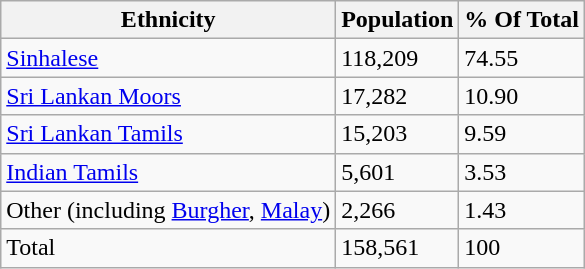<table class="wikitable">
<tr>
<th>Ethnicity</th>
<th>Population</th>
<th>% Of Total</th>
</tr>
<tr>
<td><a href='#'>Sinhalese</a></td>
<td>118,209</td>
<td>74.55</td>
</tr>
<tr>
<td><a href='#'>Sri Lankan Moors</a></td>
<td>17,282</td>
<td>10.90</td>
</tr>
<tr>
<td><a href='#'>Sri Lankan Tamils</a></td>
<td>15,203</td>
<td>9.59</td>
</tr>
<tr>
<td><a href='#'>Indian Tamils</a></td>
<td>5,601</td>
<td>3.53</td>
</tr>
<tr>
<td>Other (including <a href='#'>Burgher</a>, <a href='#'>Malay</a>)</td>
<td>2,266</td>
<td>1.43</td>
</tr>
<tr>
<td>Total</td>
<td>158,561</td>
<td>100</td>
</tr>
</table>
